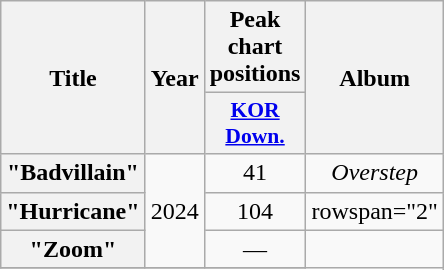<table class="wikitable plainrowheaders" style="text-align:center">
<tr>
<th scope="col" rowspan="2">Title</th>
<th scope="col" rowspan="2">Year</th>
<th scope="col">Peak chart positions</th>
<th scope="col" rowspan="2">Album</th>
</tr>
<tr>
<th scope="col" style="font-size:90%; width:3em"><a href='#'>KOR<br>Down.</a><br></th>
</tr>
<tr>
<th scope="row">"Badvillain"</th>
<td rowspan="3">2024</td>
<td>41</td>
<td><em>Overstep</em></td>
</tr>
<tr>
<th scope="row">"Hurricane"</th>
<td>104</td>
<td>rowspan="2" </td>
</tr>
<tr>
<th scope="row">"Zoom"</th>
<td>—</td>
</tr>
<tr>
</tr>
</table>
